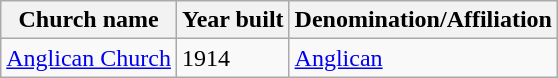<table class="wikitable sortable">
<tr>
<th>Church name</th>
<th>Year built</th>
<th>Denomination/Affiliation</th>
</tr>
<tr>
<td><a href='#'>Anglican Church</a></td>
<td>1914</td>
<td><a href='#'>Anglican</a></td>
</tr>
</table>
